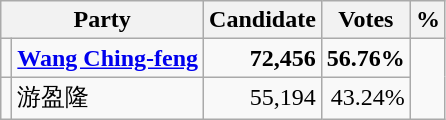<table class="wikitable">
<tr>
<th colspan="2">Party</th>
<th>Candidate</th>
<th>Votes</th>
<th>%</th>
</tr>
<tr>
<td></td>
<td><a href='#'><strong>Wang Ching-feng</strong></a></td>
<td align="right"><strong>72,456</strong></td>
<td align="right"><strong>56.76%</strong></td>
</tr>
<tr>
<td></td>
<td>游盈隆</td>
<td align="right">55,194</td>
<td align="right">43.24%</td>
</tr>
</table>
